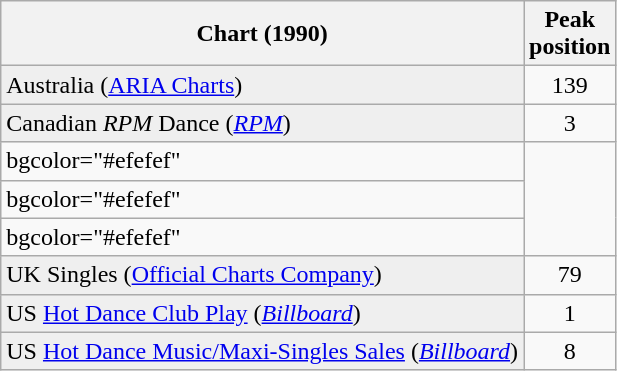<table class="wikitable sortable plainrowheaders">
<tr>
<th>Chart (1990)</th>
<th>Peak<br>position</th>
</tr>
<tr>
<td bgcolor="#efefef">Australia (<a href='#'>ARIA Charts</a>)</td>
<td align="center">139</td>
</tr>
<tr>
<td bgcolor="#efefef">Canadian <em>RPM</em> Dance (<em><a href='#'>RPM</a></em>)</td>
<td align="center">3</td>
</tr>
<tr>
<td>bgcolor="#efefef" </td>
</tr>
<tr>
<td>bgcolor="#efefef" </td>
</tr>
<tr>
<td>bgcolor="#efefef" </td>
</tr>
<tr>
<td bgcolor="#efefef">UK Singles (<a href='#'>Official Charts Company</a>)</td>
<td align="center">79</td>
</tr>
<tr>
<td bgcolor="#efefef">US <a href='#'>Hot Dance Club Play</a> (<a href='#'><em>Billboard</em></a>)</td>
<td align="center">1</td>
</tr>
<tr>
<td bgcolor="#efefef">US <a href='#'>Hot Dance Music/Maxi-Singles Sales</a> (<a href='#'><em>Billboard</em></a>)</td>
<td align="center">8</td>
</tr>
</table>
